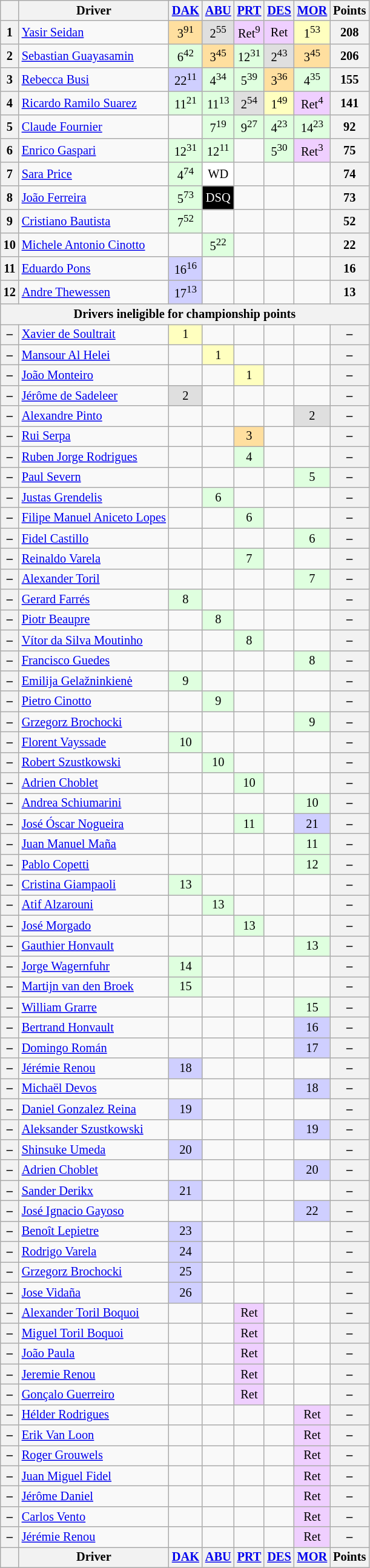<table class="wikitable" style="font-size: 85%; text-align: center">
<tr valign="top">
<th valign="middle"></th>
<th valign="middle">Driver</th>
<th><a href='#'>DAK</a><br></th>
<th><a href='#'>ABU</a><br></th>
<th><a href='#'>PRT</a><br></th>
<th><a href='#'>DES</a><br></th>
<th><a href='#'>MOR</a><br></th>
<th valign="middle">Points</th>
</tr>
<tr>
<th>1</th>
<td align="left"> <a href='#'>Yasir Seidan</a></td>
<td style="background:#ffdf9f;">3<sup>91</sup></td>
<td style="background:#dfdfdf;">2<sup>55</sup></td>
<td style="background:#efcfff;">Ret<sup>9</sup></td>
<td style="background:#efcfff;">Ret</td>
<td style="background:#ffffbf;">1<sup>53</sup></td>
<th>208</th>
</tr>
<tr>
<th>2</th>
<td align="left"> <a href='#'>Sebastian Guayasamin</a></td>
<td style="background:#dfffdf;">6<sup>42</sup></td>
<td style="background:#ffdf9f;">3<sup>45</sup></td>
<td style="background:#dfffdf;">12<sup>31</sup></td>
<td style="background:#dfdfdf;">2<sup>43</sup></td>
<td style="background:#ffdf9f;">3<sup>45</sup></td>
<th>206</th>
</tr>
<tr>
<th>3</th>
<td align="left"> <a href='#'>Rebecca Busi</a></td>
<td style="background:#cfcfff;">22<sup>11</sup></td>
<td style="background:#dfffdf;">4<sup>34</sup></td>
<td style="background:#dfffdf;">5<sup>39</sup></td>
<td style="background:#ffdf9f;">3<sup>36</sup></td>
<td style="background:#dfffdf;">4<sup>35</sup></td>
<th>155</th>
</tr>
<tr>
<th>4</th>
<td align="left"> <a href='#'>Ricardo Ramilo Suarez</a></td>
<td style="background:#dfffdf;">11<sup>21</sup></td>
<td style="background:#dfffdf;">11<sup>13</sup></td>
<td style="background:#dfdfdf;">2<sup>54</sup></td>
<td style="background:#ffffbf;">1<sup>49</sup></td>
<td style="background:#efcfff;">Ret<sup>4</sup></td>
<th>141</th>
</tr>
<tr>
<th>5</th>
<td align="left"> <a href='#'>Claude Fournier</a></td>
<td style="background:#;"></td>
<td style="background:#dfffdf;">7<sup>19</sup></td>
<td style="background:#dfffdf;">9<sup>27</sup></td>
<td style="background:#dfffdf;">4<sup>23</sup></td>
<td style="background:#dfffdf;">14<sup>23</sup></td>
<th>92</th>
</tr>
<tr>
<th>6</th>
<td align="left"> <a href='#'>Enrico Gaspari</a></td>
<td style="background:#dfffdf;">12<sup>31</sup></td>
<td style="background:#dfffdf;">12<sup>11</sup></td>
<td style="background:#;"></td>
<td style="background:#dfffdf;">5<sup>30</sup></td>
<td style="background:#efcfff;">Ret<sup>3</sup></td>
<th>75</th>
</tr>
<tr>
<th>7</th>
<td align="left"> <a href='#'>Sara Price</a></td>
<td style="background:#dfffdf;">4<sup>74</sup></td>
<td style="background:#ffffff;">WD</td>
<td></td>
<td></td>
<td></td>
<th>74</th>
</tr>
<tr>
<th>8</th>
<td align="left"> <a href='#'>João Ferreira</a></td>
<td style="background:#dfffdf;">5<sup>73</sup></td>
<td style="background:#000000; color:white">DSQ</td>
<td style="background:#;"></td>
<td></td>
<td></td>
<th>73</th>
</tr>
<tr>
<th>9</th>
<td align="left"> <a href='#'>Cristiano Bautista</a></td>
<td style="background:#dfffdf;">7<sup>52</sup></td>
<td></td>
<td></td>
<td></td>
<td></td>
<th>52</th>
</tr>
<tr>
<th>10</th>
<td align="left"> <a href='#'>Michele Antonio Cinotto</a></td>
<td></td>
<td style="background:#dfffdf;">5<sup>22</sup></td>
<td></td>
<td></td>
<td></td>
<th>22</th>
</tr>
<tr>
<th>11</th>
<td align="left"> <a href='#'>Eduardo Pons</a></td>
<td style="background:#cfcfff;">16<sup>16</sup></td>
<td></td>
<td></td>
<td></td>
<td></td>
<th>16</th>
</tr>
<tr>
<th>12</th>
<td align="left"> <a href='#'>Andre Thewessen</a></td>
<td style="background:#cfcfff;">17<sup>13</sup></td>
<td></td>
<td></td>
<td></td>
<td></td>
<th>13</th>
</tr>
<tr>
<th colspan="8">Drivers ineligible for championship points</th>
</tr>
<tr>
<th>–</th>
<td align="left"> <a href='#'>Xavier de Soultrait</a></td>
<td style="background:#ffffbf;">1</td>
<td></td>
<td></td>
<td></td>
<td></td>
<th>–</th>
</tr>
<tr>
<th>–</th>
<td align="left"> <a href='#'>Mansour Al Helei</a></td>
<td></td>
<td style="background:#ffffbf;">1</td>
<td></td>
<td></td>
<td></td>
<th>–</th>
</tr>
<tr>
<th>–</th>
<td align="left"> <a href='#'>João Monteiro</a></td>
<td></td>
<td></td>
<td style="background:#ffffbf;">1</td>
<td></td>
<td></td>
<th>–</th>
</tr>
<tr>
<th>–</th>
<td align="left"> <a href='#'>Jérôme de Sadeleer</a></td>
<td style="background:#dfdfdf;">2</td>
<td></td>
<td></td>
<td></td>
<td></td>
<th>–</th>
</tr>
<tr>
<th>–</th>
<td align="left"> <a href='#'>Alexandre Pinto</a></td>
<td></td>
<td></td>
<td></td>
<td></td>
<td style="background:#dfdfdf;">2</td>
<th>–</th>
</tr>
<tr>
<th>–</th>
<td align="left"> <a href='#'>Rui Serpa</a></td>
<td></td>
<td></td>
<td style="background:#ffdf9f;">3</td>
<td></td>
<td></td>
<th>–</th>
</tr>
<tr>
<th>–</th>
<td align="left"> <a href='#'>Ruben Jorge Rodrigues</a></td>
<td></td>
<td></td>
<td style="background:#dfffdf;">4</td>
<td></td>
<td></td>
<th>–</th>
</tr>
<tr>
<th>–</th>
<td align="left"> <a href='#'>Paul Severn</a></td>
<td></td>
<td></td>
<td></td>
<td></td>
<td style="background:#dfffdf;">5</td>
<th>–</th>
</tr>
<tr>
<th>–</th>
<td align="left"> <a href='#'>Justas Grendelis</a></td>
<td></td>
<td style="background:#dfffdf;">6</td>
<td></td>
<td></td>
<td></td>
<th>–</th>
</tr>
<tr>
<th>–</th>
<td align="left"> <a href='#'>Filipe Manuel Aniceto Lopes</a></td>
<td></td>
<td></td>
<td style="background:#dfffdf;">6</td>
<td></td>
<td></td>
<th>–</th>
</tr>
<tr>
<th>–</th>
<td align="left"> <a href='#'>Fidel Castillo</a></td>
<td></td>
<td></td>
<td></td>
<td></td>
<td style="background:#dfffdf;">6</td>
<th>–</th>
</tr>
<tr>
<th>–</th>
<td align="left"> <a href='#'>Reinaldo Varela</a></td>
<td></td>
<td></td>
<td style="background:#dfffdf;">7</td>
<td></td>
<td></td>
<th>–</th>
</tr>
<tr>
<th>–</th>
<td align="left"> <a href='#'>Alexander Toril</a></td>
<td></td>
<td></td>
<td></td>
<td></td>
<td style="background:#dfffdf;">7</td>
<th>–</th>
</tr>
<tr>
<th>–</th>
<td align="left"> <a href='#'>Gerard Farrés</a></td>
<td style="background:#dfffdf;">8</td>
<td></td>
<td></td>
<td></td>
<td></td>
<th>–</th>
</tr>
<tr>
<th>–</th>
<td align="left"> <a href='#'>Piotr Beaupre</a></td>
<td></td>
<td style="background:#dfffdf;">8</td>
<td></td>
<td></td>
<td></td>
<th>–</th>
</tr>
<tr>
<th>–</th>
<td align="left"> <a href='#'>Vítor da Silva Moutinho</a></td>
<td></td>
<td></td>
<td style="background:#dfffdf;">8</td>
<td></td>
<td></td>
<th>–</th>
</tr>
<tr>
<th>–</th>
<td align="left"> <a href='#'>Francisco Guedes</a></td>
<td></td>
<td></td>
<td></td>
<td></td>
<td style="background:#dfffdf;">8</td>
<th>–</th>
</tr>
<tr>
<th>–</th>
<td align="left"> <a href='#'>Emilija Gelažninkienė</a></td>
<td style="background:#dfffdf;">9</td>
<td></td>
<td></td>
<td></td>
<td></td>
<th>–</th>
</tr>
<tr>
<th>–</th>
<td align="left"> <a href='#'>Pietro Cinotto</a></td>
<td></td>
<td style="background:#dfffdf;">9</td>
<td></td>
<td></td>
<td></td>
<th>–</th>
</tr>
<tr>
<th>–</th>
<td align="left"> <a href='#'>Grzegorz Brochocki</a></td>
<td></td>
<td></td>
<td></td>
<td></td>
<td style="background:#dfffdf;">9</td>
<th>–</th>
</tr>
<tr>
<th>–</th>
<td align="left"> <a href='#'>Florent Vayssade</a></td>
<td style="background:#dfffdf;">10</td>
<td></td>
<td></td>
<td></td>
<td></td>
<th>–</th>
</tr>
<tr>
<th>–</th>
<td align="left"> <a href='#'>Robert Szustkowski</a></td>
<td></td>
<td style="background:#dfffdf;">10</td>
<td></td>
<td></td>
<td></td>
<th>–</th>
</tr>
<tr>
<th>–</th>
<td align="left"> <a href='#'>Adrien Choblet</a></td>
<td></td>
<td></td>
<td style="background:#dfffdf;">10</td>
<td></td>
<td></td>
<th>–</th>
</tr>
<tr>
<th>–</th>
<td align="left"> <a href='#'>Andrea Schiumarini</a></td>
<td></td>
<td></td>
<td></td>
<td></td>
<td style="background:#dfffdf;">10</td>
<th>–</th>
</tr>
<tr>
<th>–</th>
<td align="left"> <a href='#'>José Óscar Nogueira</a></td>
<td></td>
<td></td>
<td style="background:#dfffdf;">11</td>
<td></td>
<td style="background:#cfcfff;">21</td>
<th>–</th>
</tr>
<tr>
<th>–</th>
<td align="left"> <a href='#'>Juan Manuel Maña</a></td>
<td></td>
<td></td>
<td></td>
<td></td>
<td style="background:#dfffdf;">11</td>
<th>–</th>
</tr>
<tr>
<th>–</th>
<td align="left"> <a href='#'>Pablo Copetti</a></td>
<td></td>
<td></td>
<td></td>
<td></td>
<td style="background:#dfffdf;">12</td>
<th>–</th>
</tr>
<tr>
<th>–</th>
<td align="left"> <a href='#'>Cristina Giampaoli</a></td>
<td style="background:#dfffdf;">13</td>
<td></td>
<td></td>
<td></td>
<td></td>
<th>–</th>
</tr>
<tr>
<th>–</th>
<td align="left"> <a href='#'>Atif Alzarouni</a></td>
<td></td>
<td style="background:#dfffdf;">13</td>
<td></td>
<td></td>
<td></td>
<th>–</th>
</tr>
<tr>
<th>–</th>
<td align="left"> <a href='#'>José Morgado</a></td>
<td></td>
<td></td>
<td style="background:#dfffdf;">13</td>
<td></td>
<td></td>
<th>–</th>
</tr>
<tr>
<th>–</th>
<td align="left"> <a href='#'>Gauthier Honvault</a></td>
<td></td>
<td></td>
<td></td>
<td></td>
<td style="background:#dfffdf;">13</td>
<th>–</th>
</tr>
<tr>
<th>–</th>
<td align="left"> <a href='#'>Jorge Wagernfuhr</a></td>
<td style="background:#dfffdf;">14</td>
<td></td>
<td></td>
<td></td>
<td></td>
<th>–</th>
</tr>
<tr>
<th>–</th>
<td align="left"> <a href='#'>Martijn van den Broek</a></td>
<td style="background:#dfffdf;">15</td>
<td></td>
<td></td>
<td></td>
<td></td>
<th>–</th>
</tr>
<tr>
<th>–</th>
<td align="left"> <a href='#'>William Grarre</a></td>
<td></td>
<td></td>
<td></td>
<td></td>
<td style="background:#dfffdf;">15</td>
<th>–</th>
</tr>
<tr>
<th>–</th>
<td align="left"> <a href='#'>Bertrand Honvault</a></td>
<td></td>
<td></td>
<td></td>
<td></td>
<td style="background:#cfcfff;">16</td>
<th>–</th>
</tr>
<tr>
<th>–</th>
<td align="left"> <a href='#'>Domingo Román</a></td>
<td></td>
<td></td>
<td></td>
<td></td>
<td style="background:#cfcfff;">17</td>
<th>–</th>
</tr>
<tr>
<th>–</th>
<td align="left"> <a href='#'>Jérémie Renou</a></td>
<td style="background:#cfcfff;">18</td>
<td></td>
<td></td>
<td></td>
<td></td>
<th>–</th>
</tr>
<tr>
<th>–</th>
<td align="left"> <a href='#'>Michaël Devos</a></td>
<td></td>
<td></td>
<td></td>
<td></td>
<td style="background:#cfcfff;">18</td>
<th>–</th>
</tr>
<tr>
<th>–</th>
<td align="left"> <a href='#'>Daniel Gonzalez Reina</a></td>
<td style="background:#cfcfff;">19</td>
<td></td>
<td></td>
<td></td>
<td></td>
<th>–</th>
</tr>
<tr>
<th>–</th>
<td align="left"> <a href='#'>Aleksander Szustkowski</a></td>
<td></td>
<td></td>
<td></td>
<td></td>
<td style="background:#cfcfff;">19</td>
<th>–</th>
</tr>
<tr>
<th>–</th>
<td align="left"> <a href='#'>Shinsuke Umeda</a></td>
<td style="background:#cfcfff;">20</td>
<td></td>
<td></td>
<td></td>
<td></td>
<th>–</th>
</tr>
<tr>
<th>–</th>
<td align="left"> <a href='#'>Adrien Choblet</a></td>
<td></td>
<td></td>
<td></td>
<td></td>
<td style="background:#cfcfff;">20</td>
<th>–</th>
</tr>
<tr>
<th>–</th>
<td align="left"> <a href='#'>Sander Derikx</a></td>
<td style="background:#cfcfff;">21</td>
<td></td>
<td></td>
<td></td>
<td></td>
<th>–</th>
</tr>
<tr>
<th>–</th>
<td align="left"> <a href='#'>José Ignacio Gayoso</a></td>
<td></td>
<td></td>
<td></td>
<td></td>
<td style="background:#cfcfff;">22</td>
<th>–</th>
</tr>
<tr>
<th>–</th>
<td align="left"> <a href='#'>Benoît Lepietre</a></td>
<td style="background:#cfcfff;">23</td>
<td></td>
<td></td>
<td></td>
<td></td>
<th>–</th>
</tr>
<tr>
<th>–</th>
<td align="left"> <a href='#'>Rodrigo Varela</a></td>
<td style="background:#cfcfff;">24</td>
<td></td>
<td></td>
<td></td>
<td></td>
<th>–</th>
</tr>
<tr>
<th>–</th>
<td align="left"> <a href='#'>Grzegorz Brochocki</a></td>
<td style="background:#cfcfff;">25</td>
<td></td>
<td></td>
<td></td>
<td></td>
<th>–</th>
</tr>
<tr>
<th>–</th>
<td align="left"> <a href='#'>Jose Vidaña</a></td>
<td style="background:#cfcfff;">26</td>
<td></td>
<td></td>
<td></td>
<td></td>
<th>–</th>
</tr>
<tr>
<th>–</th>
<td align="left"> <a href='#'>Alexander Toril Boquoi</a></td>
<td></td>
<td></td>
<td style="background:#efcfff;">Ret</td>
<td></td>
<td></td>
<th>–</th>
</tr>
<tr>
<th>–</th>
<td align="left"> <a href='#'>Miguel Toril Boquoi</a></td>
<td></td>
<td></td>
<td style="background:#efcfff;">Ret</td>
<td></td>
<td></td>
<th>–</th>
</tr>
<tr>
<th>–</th>
<td align="left"> <a href='#'>João Paula</a></td>
<td></td>
<td></td>
<td style="background:#efcfff;">Ret</td>
<td></td>
<td></td>
<th>–</th>
</tr>
<tr>
<th>–</th>
<td align="left"> <a href='#'>Jeremie Renou</a></td>
<td></td>
<td></td>
<td style="background:#efcfff;">Ret</td>
<td></td>
<td></td>
<th>–</th>
</tr>
<tr>
<th>–</th>
<td align="left"> <a href='#'>Gonçalo Guerreiro</a></td>
<td></td>
<td></td>
<td style="background:#efcfff;">Ret</td>
<td></td>
<td></td>
<th>–</th>
</tr>
<tr>
<th>–</th>
<td align="left"> <a href='#'>Hélder Rodrigues</a></td>
<td></td>
<td></td>
<td></td>
<td></td>
<td style="background:#efcfff;">Ret</td>
<th>–</th>
</tr>
<tr>
<th>–</th>
<td align="left"> <a href='#'>Erik Van Loon</a></td>
<td></td>
<td></td>
<td></td>
<td></td>
<td style="background:#efcfff;">Ret</td>
<th>–</th>
</tr>
<tr>
<th>–</th>
<td align="left"> <a href='#'>Roger Grouwels</a></td>
<td></td>
<td></td>
<td></td>
<td></td>
<td style="background:#efcfff;">Ret</td>
<th>–</th>
</tr>
<tr>
<th>–</th>
<td align="left"> <a href='#'>Juan Miguel Fidel</a></td>
<td></td>
<td></td>
<td></td>
<td></td>
<td style="background:#efcfff;">Ret</td>
<th>–</th>
</tr>
<tr>
<th>–</th>
<td align="left"> <a href='#'>Jérôme Daniel</a></td>
<td></td>
<td></td>
<td></td>
<td></td>
<td style="background:#efcfff;">Ret</td>
<th>–</th>
</tr>
<tr>
<th>–</th>
<td align="left"> <a href='#'>Carlos Vento</a></td>
<td></td>
<td></td>
<td></td>
<td></td>
<td style="background:#efcfff;">Ret</td>
<th>–</th>
</tr>
<tr>
<th>–</th>
<td align="left"> <a href='#'>Jérémie Renou</a></td>
<td></td>
<td></td>
<td></td>
<td></td>
<td style="background:#efcfff;">Ret</td>
<th>–</th>
</tr>
<tr>
<th valign="middle"></th>
<th valign="middle">Driver</th>
<th><a href='#'>DAK</a><br></th>
<th><a href='#'>ABU</a><br></th>
<th><a href='#'>PRT</a><br></th>
<th><a href='#'>DES</a><br></th>
<th><a href='#'>MOR</a><br></th>
<th valign="middle">Points</th>
</tr>
</table>
